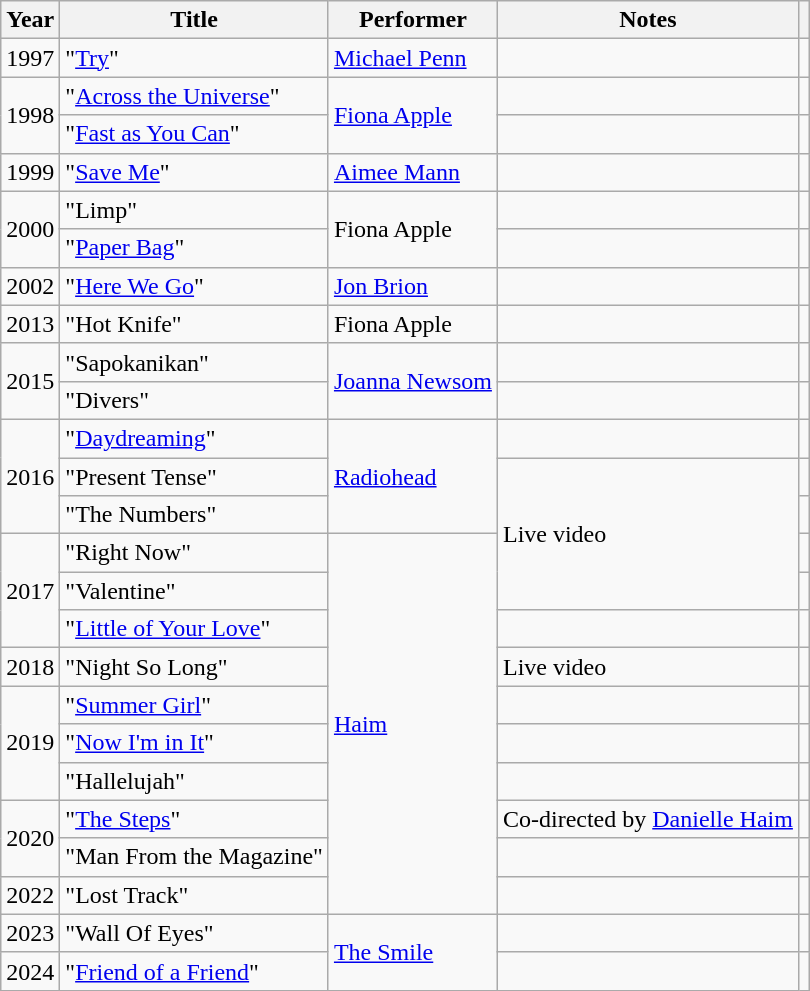<table class="wikitable">
<tr>
<th>Year</th>
<th>Title</th>
<th>Performer</th>
<th>Notes</th>
<th></th>
</tr>
<tr>
<td>1997</td>
<td>"<a href='#'>Try</a>"</td>
<td><a href='#'>Michael Penn</a></td>
<td></td>
<td></td>
</tr>
<tr>
<td rowspan="2">1998</td>
<td>"<a href='#'>Across the Universe</a>"</td>
<td rowspan="2"><a href='#'>Fiona Apple</a></td>
<td></td>
<td></td>
</tr>
<tr>
<td>"<a href='#'>Fast as You Can</a>"</td>
<td></td>
<td></td>
</tr>
<tr>
<td>1999</td>
<td>"<a href='#'>Save Me</a>"</td>
<td><a href='#'>Aimee Mann</a></td>
<td></td>
<td></td>
</tr>
<tr>
<td rowspan="2">2000</td>
<td>"Limp"</td>
<td rowspan="2">Fiona Apple</td>
<td></td>
<td></td>
</tr>
<tr>
<td>"<a href='#'>Paper Bag</a>"</td>
<td></td>
<td></td>
</tr>
<tr>
<td>2002</td>
<td>"<a href='#'>Here We Go</a>"</td>
<td><a href='#'>Jon Brion</a></td>
<td></td>
<td></td>
</tr>
<tr>
<td>2013</td>
<td>"Hot Knife"</td>
<td>Fiona Apple</td>
<td></td>
<td></td>
</tr>
<tr>
<td rowspan="2">2015</td>
<td>"Sapokanikan"</td>
<td rowspan="2"><a href='#'>Joanna Newsom</a></td>
<td></td>
<td></td>
</tr>
<tr>
<td>"Divers"</td>
<td></td>
<td></td>
</tr>
<tr>
<td rowspan="3">2016</td>
<td>"<a href='#'>Daydreaming</a>"</td>
<td rowspan="3"><a href='#'>Radiohead</a></td>
<td></td>
<td></td>
</tr>
<tr>
<td>"Present Tense"</td>
<td rowspan="4">Live video</td>
<td></td>
</tr>
<tr>
<td>"The Numbers"</td>
<td></td>
</tr>
<tr>
<td rowspan="3">2017</td>
<td>"Right Now"</td>
<td rowspan="10"><a href='#'>Haim</a></td>
<td></td>
</tr>
<tr>
<td>"Valentine"</td>
<td></td>
</tr>
<tr>
<td>"<a href='#'>Little of Your Love</a>"</td>
<td></td>
<td></td>
</tr>
<tr>
<td>2018</td>
<td>"Night So Long"</td>
<td>Live video</td>
<td></td>
</tr>
<tr>
<td rowspan="3">2019</td>
<td>"<a href='#'>Summer Girl</a>"</td>
<td></td>
<td></td>
</tr>
<tr>
<td>"<a href='#'>Now I'm in It</a>"</td>
<td></td>
<td></td>
</tr>
<tr>
<td>"Hallelujah"</td>
<td></td>
<td></td>
</tr>
<tr>
<td rowspan="2">2020</td>
<td>"<a href='#'>The Steps</a>"</td>
<td>Co-directed by <a href='#'>Danielle Haim</a></td>
<td></td>
</tr>
<tr>
<td>"Man From the Magazine"</td>
<td></td>
<td></td>
</tr>
<tr>
<td>2022</td>
<td>"Lost Track"</td>
<td></td>
<td></td>
</tr>
<tr>
<td>2023</td>
<td>"Wall Of Eyes"</td>
<td rowspan="2"><a href='#'>The Smile</a></td>
<td></td>
<td></td>
</tr>
<tr>
<td>2024</td>
<td>"<a href='#'>Friend of a Friend</a>"</td>
<td></td>
<td></td>
</tr>
</table>
